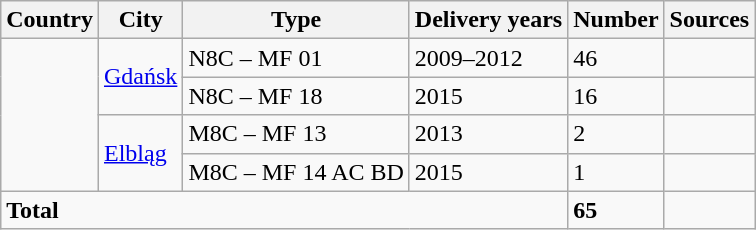<table class="wikitable">
<tr>
<th>Country</th>
<th>City</th>
<th>Type</th>
<th>Delivery years</th>
<th>Number</th>
<th>Sources</th>
</tr>
<tr>
<td rowspan="4"></td>
<td rowspan="2"><a href='#'>Gdańsk</a></td>
<td>N8C – MF 01</td>
<td>2009–2012</td>
<td>46</td>
<td></td>
</tr>
<tr>
<td>N8C – MF 18</td>
<td>2015</td>
<td>16</td>
<td></td>
</tr>
<tr>
<td rowspan="2"><a href='#'>Elbląg</a></td>
<td>M8C – MF 13</td>
<td>2013</td>
<td>2</td>
<td></td>
</tr>
<tr>
<td>M8C – MF 14 AC BD</td>
<td>2015</td>
<td>1</td>
<td></td>
</tr>
<tr>
<td colspan="4"><strong>Total</strong></td>
<td><strong>65</strong></td>
<td></td>
</tr>
</table>
